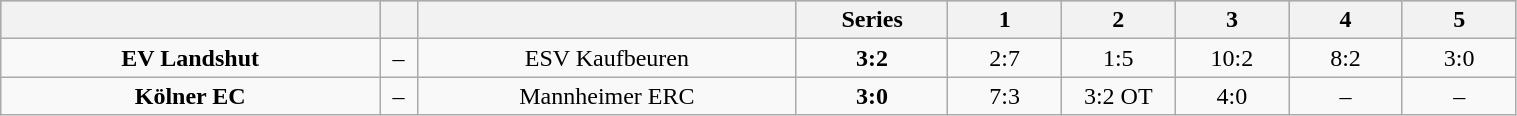<table class="wikitable" width="80%">
<tr style="background-color:#c0c0c0;">
<th style="width:25%;"></th>
<th style="width:2.5%;"></th>
<th style="width:25%;"></th>
<th style="width:10%;">Series</th>
<th style="width:7.5%;">1</th>
<th style="width:7.5%;">2</th>
<th style="width:7.5%;">3</th>
<th style="width:7.5%;">4</th>
<th style="width:7.5%;">5</th>
</tr>
<tr align="center">
<td><strong>EV Landshut</strong></td>
<td>–</td>
<td>ESV Kaufbeuren</td>
<td><strong>3:2</strong></td>
<td>2:7</td>
<td>1:5</td>
<td>10:2</td>
<td>8:2</td>
<td>3:0</td>
</tr>
<tr align="center">
<td><strong>Kölner EC</strong></td>
<td>–</td>
<td>Mannheimer ERC</td>
<td><strong>3:0</strong></td>
<td>7:3</td>
<td>3:2 OT</td>
<td>4:0</td>
<td>–</td>
<td>–</td>
</tr>
</table>
